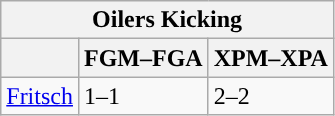<table class="wikitable">
<tr>
<th colspan="3">Oilers Kicking</th>
</tr>
<tr>
<th></th>
<th>FGM–FGA</th>
<th>XPM–XPA</th>
</tr>
<tr>
<td><a href='#'>Fritsch</a></td>
<td>1–1</td>
<td>2–2</td>
</tr>
</table>
